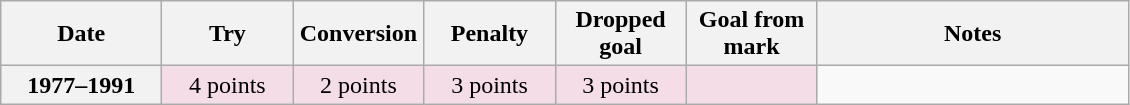<table class="wikitable">
<tr>
<th scope="col" width="100px">Date</th>
<th scope="col" width="80px">Try</th>
<th scope="col" width="80px">Conversion</th>
<th scope="col" width="80px">Penalty</th>
<th scope="col" width="80px">Dropped goal</th>
<th scope="col" width="80px">Goal from mark</th>
<th scope="col" width="200px">Notes<br></th>
</tr>
<tr style="text-align:center;   background:#F4DDE7;">
<th>1977–1991</th>
<td>4 points</td>
<td>2 points</td>
<td>3 points</td>
<td>3 points</td>
<td><br></td>
</tr>
</table>
